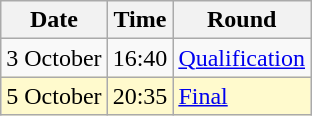<table class="wikitable">
<tr>
<th>Date</th>
<th>Time</th>
<th>Round</th>
</tr>
<tr>
<td>3 October</td>
<td>16:40</td>
<td><a href='#'>Qualification</a></td>
</tr>
<tr style=background:lemonchiffon>
<td>5 October</td>
<td>20:35</td>
<td><a href='#'>Final</a></td>
</tr>
</table>
